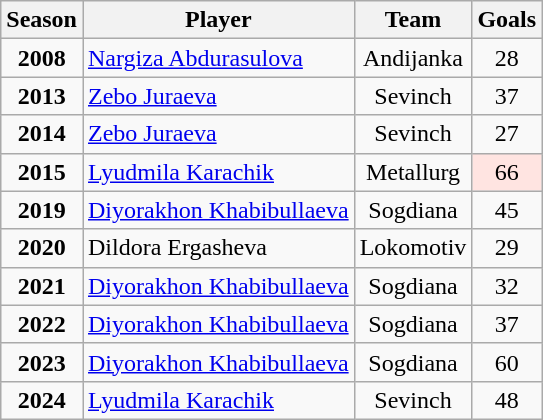<table class=wikitable style="text-align:center;">
<tr>
<th>Season</th>
<th>Player</th>
<th>Team</th>
<th>Goals</th>
</tr>
<tr>
<td><strong>2008</strong></td>
<td align=left> <a href='#'>Nargiza Abdurasulova</a></td>
<td>Andijanka</td>
<td>28</td>
</tr>
<tr>
<td><strong>2013</strong></td>
<td align=left> <a href='#'>Zebo Juraeva</a></td>
<td>Sevinch</td>
<td>37</td>
</tr>
<tr>
<td><strong>2014</strong></td>
<td align=left>  <a href='#'>Zebo Juraeva</a></td>
<td>Sevinch</td>
<td>27</td>
</tr>
<tr>
<td><strong>2015</strong></td>
<td align=left> <a href='#'>Lyudmila Karachik</a></td>
<td>Metallurg</td>
<td bgcolor=mistyrose>66</td>
</tr>
<tr>
<td><strong>2019</strong></td>
<td align=left> <a href='#'>Diyorakhon Khabibullaeva</a></td>
<td>Sogdiana</td>
<td>45</td>
</tr>
<tr>
<td><strong>2020</strong></td>
<td align=left> Dildora Ergasheva</td>
<td>Lokomotiv</td>
<td>29</td>
</tr>
<tr>
<td><strong>2021</strong></td>
<td align=left> <a href='#'>Diyorakhon Khabibullaeva</a></td>
<td>Sogdiana</td>
<td>32</td>
</tr>
<tr>
<td><strong>2022</strong></td>
<td align=left> <a href='#'>Diyorakhon Khabibullaeva</a></td>
<td>Sogdiana</td>
<td>37</td>
</tr>
<tr>
<td><strong>2023</strong></td>
<td align=left> <a href='#'>Diyorakhon Khabibullaeva</a></td>
<td>Sogdiana</td>
<td>60</td>
</tr>
<tr>
<td><strong>2024</strong></td>
<td align=left> <a href='#'>Lyudmila Karachik</a></td>
<td>Sevinch</td>
<td>48</td>
</tr>
</table>
